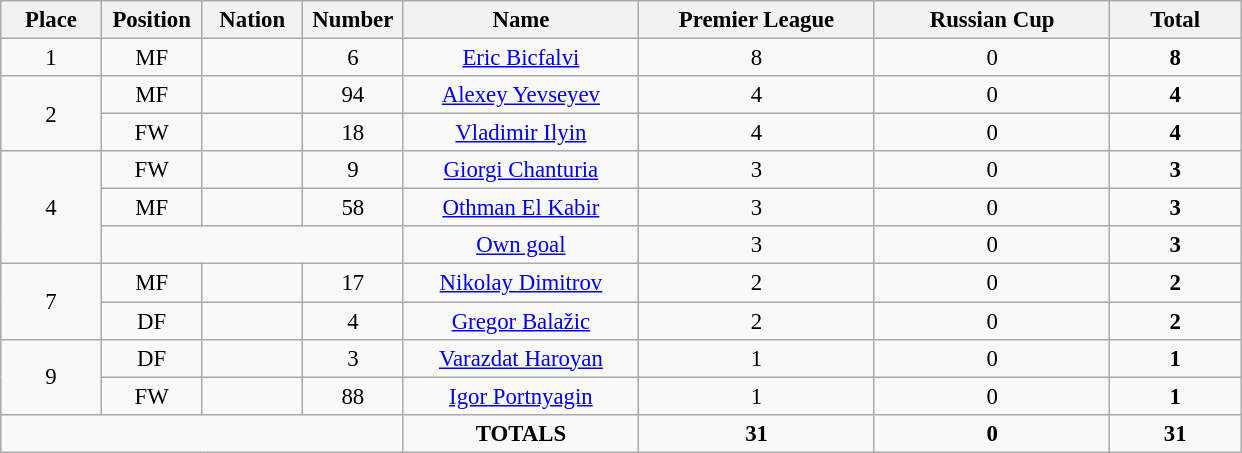<table class="wikitable" style="font-size: 95%; text-align: center;">
<tr>
<th width=60>Place</th>
<th width=60>Position</th>
<th width=60>Nation</th>
<th width=60>Number</th>
<th width=150>Name</th>
<th width=150>Premier League</th>
<th width=150>Russian Cup</th>
<th width=80><strong>Total</strong></th>
</tr>
<tr>
<td>1</td>
<td>MF</td>
<td></td>
<td>6</td>
<td><a href='#'>Eric Bicfalvi</a></td>
<td>8</td>
<td>0</td>
<td><strong>8</strong></td>
</tr>
<tr>
<td rowspan="2">2</td>
<td>MF</td>
<td></td>
<td>94</td>
<td><a href='#'>Alexey Yevseyev</a></td>
<td>4</td>
<td>0</td>
<td><strong>4</strong></td>
</tr>
<tr>
<td>FW</td>
<td></td>
<td>18</td>
<td><a href='#'>Vladimir Ilyin</a></td>
<td>4</td>
<td>0</td>
<td><strong>4</strong></td>
</tr>
<tr>
<td rowspan="3">4</td>
<td>FW</td>
<td></td>
<td>9</td>
<td><a href='#'>Giorgi Chanturia</a></td>
<td>3</td>
<td>0</td>
<td><strong>3</strong></td>
</tr>
<tr>
<td>MF</td>
<td></td>
<td>58</td>
<td><a href='#'>Othman El Kabir</a></td>
<td>3</td>
<td>0</td>
<td><strong>3</strong></td>
</tr>
<tr>
<td colspan="3"></td>
<td><a href='#'>Own goal</a></td>
<td>3</td>
<td>0</td>
<td><strong>3</strong></td>
</tr>
<tr>
<td rowspan="2">7</td>
<td>MF</td>
<td></td>
<td>17</td>
<td><a href='#'>Nikolay Dimitrov</a></td>
<td>2</td>
<td>0</td>
<td><strong>2</strong></td>
</tr>
<tr>
<td>DF</td>
<td></td>
<td>4</td>
<td><a href='#'>Gregor Balažic</a></td>
<td>2</td>
<td>0</td>
<td><strong>2</strong></td>
</tr>
<tr>
<td rowspan="2">9</td>
<td>DF</td>
<td></td>
<td>3</td>
<td><a href='#'>Varazdat Haroyan</a></td>
<td>1</td>
<td>0</td>
<td><strong>1</strong></td>
</tr>
<tr>
<td>FW</td>
<td></td>
<td>88</td>
<td><a href='#'>Igor Portnyagin</a></td>
<td>1</td>
<td>0</td>
<td><strong>1</strong></td>
</tr>
<tr>
<td colspan="4"></td>
<td><strong>TOTALS</strong></td>
<td><strong>31</strong></td>
<td><strong>0</strong></td>
<td><strong>31</strong></td>
</tr>
</table>
